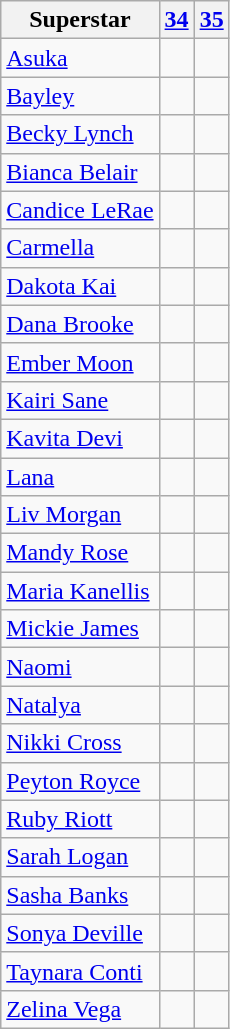<table class="wikitable sortable">
<tr>
<th>Superstar</th>
<th><a href='#'>34</a></th>
<th><a href='#'>35</a></th>
</tr>
<tr>
<td><a href='#'>Asuka</a></td>
<td></td>
<td></td>
</tr>
<tr>
<td><a href='#'>Bayley</a></td>
<td></td>
<td></td>
</tr>
<tr>
<td><a href='#'>Becky Lynch</a></td>
<td></td>
<td></td>
</tr>
<tr>
<td><a href='#'>Bianca Belair</a></td>
<td></td>
<td></td>
</tr>
<tr>
<td><a href='#'>Candice LeRae</a></td>
<td></td>
<td></td>
</tr>
<tr>
<td><a href='#'>Carmella</a></td>
<td></td>
<td></td>
</tr>
<tr>
<td><a href='#'>Dakota Kai</a></td>
<td></td>
<td></td>
</tr>
<tr>
<td><a href='#'>Dana Brooke</a></td>
<td></td>
<td></td>
</tr>
<tr>
<td><a href='#'>Ember Moon</a></td>
<td></td>
<td></td>
</tr>
<tr>
<td><a href='#'>Kairi Sane</a></td>
<td></td>
<td></td>
</tr>
<tr>
<td><a href='#'>Kavita Devi</a></td>
<td></td>
<td></td>
</tr>
<tr>
<td><a href='#'>Lana</a></td>
<td></td>
<td></td>
</tr>
<tr>
<td><a href='#'>Liv Morgan</a></td>
<td></td>
<td></td>
</tr>
<tr>
<td><a href='#'>Mandy Rose</a></td>
<td></td>
<td></td>
</tr>
<tr>
<td><a href='#'>Maria Kanellis</a></td>
<td></td>
<td></td>
</tr>
<tr>
<td><a href='#'>Mickie James</a></td>
<td></td>
<td></td>
</tr>
<tr>
<td><a href='#'>Naomi</a></td>
<td></td>
<td></td>
</tr>
<tr>
<td><a href='#'>Natalya</a></td>
<td></td>
<td></td>
</tr>
<tr>
<td><a href='#'>Nikki Cross</a></td>
<td></td>
<td></td>
</tr>
<tr>
<td><a href='#'>Peyton Royce</a></td>
<td></td>
<td></td>
</tr>
<tr>
<td><a href='#'>Ruby Riott</a></td>
<td></td>
<td></td>
</tr>
<tr>
<td><a href='#'>Sarah Logan</a></td>
<td></td>
<td></td>
</tr>
<tr>
<td><a href='#'>Sasha Banks</a></td>
<td></td>
<td></td>
</tr>
<tr>
<td><a href='#'>Sonya Deville</a></td>
<td></td>
<td></td>
</tr>
<tr>
<td><a href='#'>Taynara Conti</a></td>
<td></td>
<td></td>
</tr>
<tr>
<td><a href='#'>Zelina Vega</a></td>
<td></td>
<td></td>
</tr>
</table>
